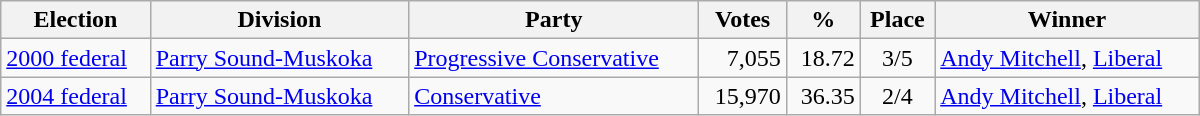<table class="wikitable" width="800">
<tr>
<th align="left">Election</th>
<th align="left">Division</th>
<th align="left">Party</th>
<th align="right">Votes</th>
<th align="right">%</th>
<th align="center">Place</th>
<th align="center">Winner</th>
</tr>
<tr>
<td align="left"><a href='#'>2000 federal</a></td>
<td align="left"><a href='#'>Parry Sound-Muskoka</a></td>
<td align="left"><a href='#'>Progressive Conservative</a></td>
<td align="right">7,055</td>
<td align="right">18.72</td>
<td align="center">3/5</td>
<td align="left"><a href='#'>Andy Mitchell</a>, <a href='#'>Liberal</a></td>
</tr>
<tr>
<td align="left"><a href='#'>2004 federal</a></td>
<td align="left"><a href='#'>Parry Sound-Muskoka</a></td>
<td align="left"><a href='#'>Conservative</a></td>
<td align="right">15,970</td>
<td align="right">36.35</td>
<td align="center">2/4</td>
<td align="left"><a href='#'>Andy Mitchell</a>, <a href='#'>Liberal</a></td>
</tr>
</table>
